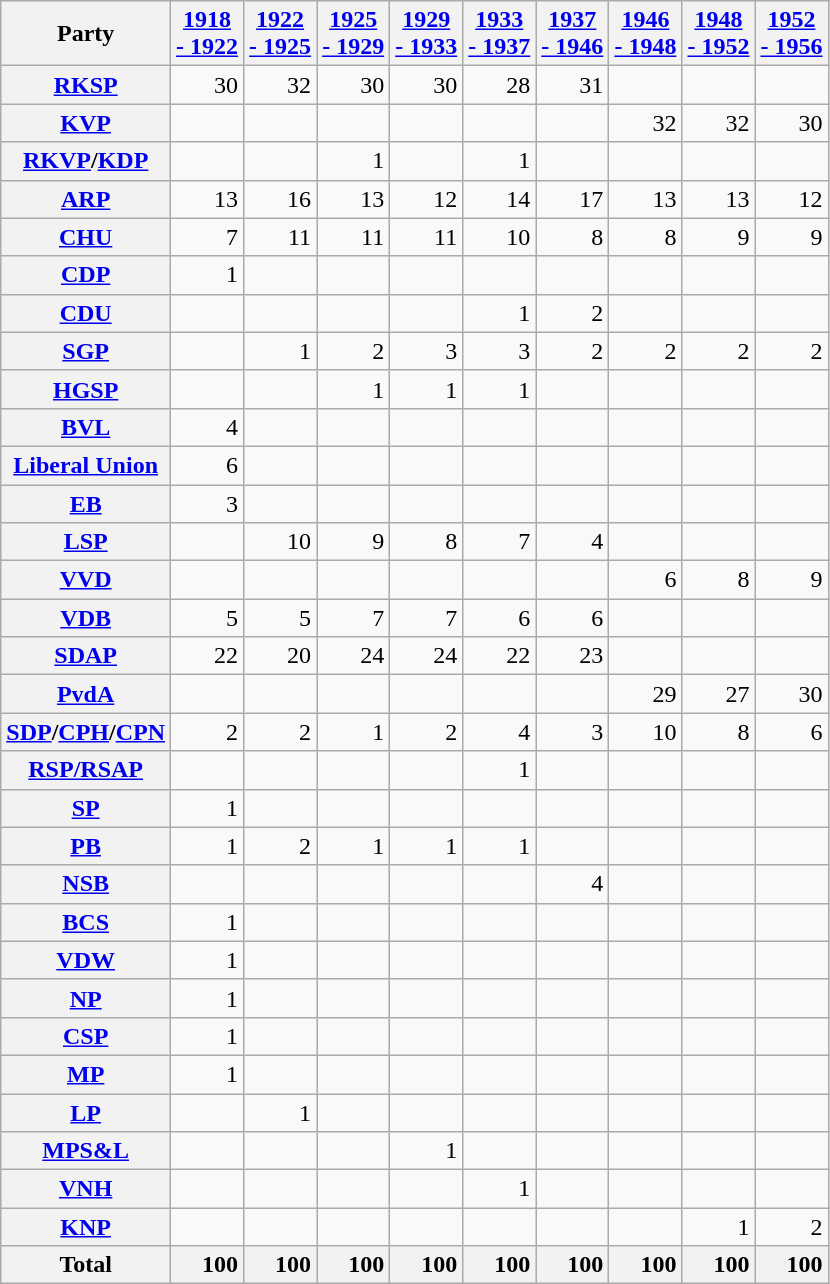<table class="wikitable sortable" style="text-align: right;">
<tr>
<th scope="col">Party</th>
<th scope="col"><a href='#'>1918<br>- 1922</a></th>
<th scope="col"><a href='#'>1922<br>- 1925</a></th>
<th scope="col"><a href='#'>1925<br>- 1929</a></th>
<th scope="col"><a href='#'>1929<br>- 1933</a></th>
<th scope="col"><a href='#'>1933<br>- 1937</a></th>
<th scope="col"><a href='#'>1937<br>- 1946</a></th>
<th scope="col"><a href='#'>1946<br>- 1948</a></th>
<th scope="col"><a href='#'>1948<br>- 1952</a></th>
<th scope="col"><a href='#'>1952<br>- 1956</a></th>
</tr>
<tr>
<th scope="row"><a href='#'>RKSP</a></th>
<td>30</td>
<td>32</td>
<td>30</td>
<td>30</td>
<td>28</td>
<td>31</td>
<td></td>
<td></td>
<td></td>
</tr>
<tr>
<th scope="row"><a href='#'>KVP</a></th>
<td></td>
<td></td>
<td></td>
<td></td>
<td></td>
<td></td>
<td>32</td>
<td>32</td>
<td>30</td>
</tr>
<tr>
<th scope="row"><a href='#'>RKVP</a>/<a href='#'>KDP</a></th>
<td></td>
<td></td>
<td>1</td>
<td></td>
<td>1</td>
<td></td>
<td></td>
<td></td>
<td></td>
</tr>
<tr>
<th scope="row"><a href='#'>ARP</a></th>
<td>13</td>
<td>16</td>
<td>13</td>
<td>12</td>
<td>14</td>
<td>17</td>
<td>13</td>
<td>13</td>
<td>12</td>
</tr>
<tr>
<th scope="row"><a href='#'>CHU</a></th>
<td>7</td>
<td>11</td>
<td>11</td>
<td>11</td>
<td>10</td>
<td>8</td>
<td>8</td>
<td>9</td>
<td>9</td>
</tr>
<tr>
<th scope="row"><a href='#'>CDP</a></th>
<td>1</td>
<td></td>
<td></td>
<td></td>
<td></td>
<td></td>
<td></td>
<td></td>
<td></td>
</tr>
<tr>
<th scope="row"><a href='#'>CDU</a></th>
<td></td>
<td></td>
<td></td>
<td></td>
<td>1</td>
<td>2</td>
<td></td>
<td></td>
<td></td>
</tr>
<tr>
<th scope="row"><a href='#'>SGP</a></th>
<td></td>
<td>1</td>
<td>2</td>
<td>3</td>
<td>3</td>
<td>2</td>
<td>2</td>
<td>2</td>
<td>2</td>
</tr>
<tr>
<th scope="row"><a href='#'>HGSP</a></th>
<td></td>
<td></td>
<td>1</td>
<td>1</td>
<td>1</td>
<td></td>
<td></td>
<td></td>
<td></td>
</tr>
<tr>
<th scope="row"><a href='#'>BVL</a></th>
<td>4</td>
<td></td>
<td></td>
<td></td>
<td></td>
<td></td>
<td></td>
<td></td>
<td></td>
</tr>
<tr>
<th scope="row"><a href='#'>Liberal Union</a></th>
<td>6</td>
<td></td>
<td></td>
<td></td>
<td></td>
<td></td>
<td></td>
<td></td>
<td></td>
</tr>
<tr>
<th scope="row"><a href='#'>EB</a></th>
<td>3</td>
<td></td>
<td></td>
<td></td>
<td></td>
<td></td>
<td></td>
<td></td>
<td></td>
</tr>
<tr>
<th scope="row"><a href='#'>LSP</a></th>
<td></td>
<td>10</td>
<td>9</td>
<td>8</td>
<td>7</td>
<td>4</td>
<td></td>
<td></td>
<td></td>
</tr>
<tr>
<th scope="row"><a href='#'>VVD</a></th>
<td></td>
<td></td>
<td></td>
<td></td>
<td></td>
<td></td>
<td>6</td>
<td>8</td>
<td>9</td>
</tr>
<tr>
<th scope="row"><a href='#'>VDB</a></th>
<td>5</td>
<td>5</td>
<td>7</td>
<td>7</td>
<td>6</td>
<td>6</td>
<td></td>
<td></td>
<td></td>
</tr>
<tr>
<th scope="row"><a href='#'>SDAP</a></th>
<td>22</td>
<td>20</td>
<td>24</td>
<td>24</td>
<td>22</td>
<td>23</td>
<td></td>
<td></td>
<td></td>
</tr>
<tr>
<th scope="row"><a href='#'>PvdA</a></th>
<td></td>
<td></td>
<td></td>
<td></td>
<td></td>
<td></td>
<td>29</td>
<td>27</td>
<td>30</td>
</tr>
<tr>
<th scope="row"><a href='#'>SDP</a>/<a href='#'>CPH</a>/<a href='#'>CPN</a></th>
<td>2</td>
<td>2</td>
<td>1</td>
<td>2</td>
<td>4</td>
<td>3</td>
<td>10</td>
<td>8</td>
<td>6</td>
</tr>
<tr>
<th scope="row"><a href='#'>RSP/RSAP</a></th>
<td></td>
<td></td>
<td></td>
<td></td>
<td>1</td>
<td></td>
<td></td>
<td></td>
<td></td>
</tr>
<tr>
<th scope="row"><a href='#'>SP</a></th>
<td>1</td>
<td></td>
<td></td>
<td></td>
<td></td>
<td></td>
<td></td>
<td></td>
<td></td>
</tr>
<tr>
<th scope="row"><a href='#'>PB</a></th>
<td>1</td>
<td>2</td>
<td>1</td>
<td>1</td>
<td>1</td>
<td></td>
<td></td>
<td></td>
<td></td>
</tr>
<tr>
<th scope="row"><a href='#'>NSB</a></th>
<td></td>
<td></td>
<td></td>
<td></td>
<td></td>
<td>4</td>
<td></td>
<td></td>
<td></td>
</tr>
<tr>
<th scope="row"><a href='#'>BCS</a></th>
<td>1</td>
<td></td>
<td></td>
<td></td>
<td></td>
<td></td>
<td></td>
<td></td>
<td></td>
</tr>
<tr>
<th scope="row"><a href='#'>VDW</a></th>
<td>1</td>
<td></td>
<td></td>
<td></td>
<td></td>
<td></td>
<td></td>
<td></td>
<td></td>
</tr>
<tr>
<th scope="row"><a href='#'>NP</a></th>
<td>1</td>
<td></td>
<td></td>
<td></td>
<td></td>
<td></td>
<td></td>
<td></td>
<td></td>
</tr>
<tr>
<th scope="row"><a href='#'>CSP</a></th>
<td>1</td>
<td></td>
<td></td>
<td></td>
<td></td>
<td></td>
<td></td>
<td></td>
<td></td>
</tr>
<tr>
<th scope="row"><a href='#'>MP</a></th>
<td>1</td>
<td></td>
<td></td>
<td></td>
<td></td>
<td></td>
<td></td>
<td></td>
<td></td>
</tr>
<tr>
<th scope="row"><a href='#'>LP</a></th>
<td></td>
<td>1</td>
<td></td>
<td></td>
<td></td>
<td></td>
<td></td>
<td></td>
<td></td>
</tr>
<tr>
<th scope="row"><a href='#'>MPS&L</a></th>
<td></td>
<td></td>
<td></td>
<td>1</td>
<td></td>
<td></td>
<td></td>
<td></td>
<td></td>
</tr>
<tr>
<th scope="row"><a href='#'>VNH</a></th>
<td></td>
<td></td>
<td></td>
<td></td>
<td>1</td>
<td></td>
<td></td>
<td></td>
<td></td>
</tr>
<tr>
<th scope="row"><a href='#'>KNP</a></th>
<td></td>
<td></td>
<td></td>
<td></td>
<td></td>
<td></td>
<td></td>
<td>1</td>
<td>2</td>
</tr>
<tr>
<th>Total</th>
<th style="text-align:right">100</th>
<th style="text-align:right">100</th>
<th style="text-align:right">100</th>
<th style="text-align:right">100</th>
<th style="text-align:right">100</th>
<th style="text-align:right">100</th>
<th style="text-align:right">100</th>
<th style="text-align:right">100</th>
<th style="text-align:right">100</th>
</tr>
</table>
